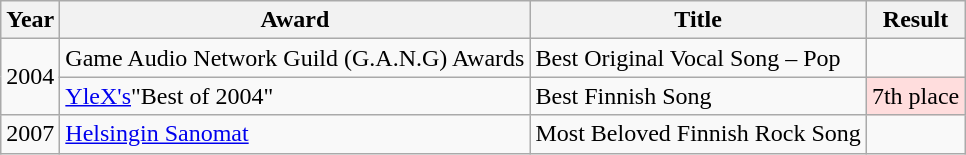<table class="wikitable">
<tr>
<th>Year</th>
<th>Award</th>
<th>Title</th>
<th>Result</th>
</tr>
<tr>
<td rowspan="2">2004</td>
<td>Game Audio Network Guild (G.A.N.G) Awards</td>
<td>Best Original Vocal Song – Pop</td>
<td></td>
</tr>
<tr>
<td><a href='#'>YleX's</a>"Best of 2004"</td>
<td>Best Finnish Song</td>
<td align="center" style="background: #FFDDDD">7th place</td>
</tr>
<tr>
<td>2007</td>
<td><a href='#'>Helsingin Sanomat</a></td>
<td>Most Beloved Finnish Rock Song</td>
<td></td>
</tr>
</table>
